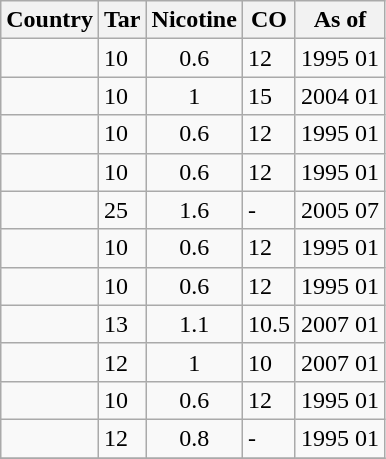<table class="wikitable sortable">
<tr>
<th>Country</th>
<th>Tar</th>
<th>Nicotine</th>
<th>CO</th>
<th>As of</th>
</tr>
<tr>
<td></td>
<td>10</td>
<td align="center">0.6</td>
<td>12</td>
<td>1995 01</td>
</tr>
<tr>
<td></td>
<td>10</td>
<td align="center">1</td>
<td>15</td>
<td>2004 01</td>
</tr>
<tr>
<td></td>
<td>10</td>
<td align="center">0.6</td>
<td>12</td>
<td>1995 01</td>
</tr>
<tr>
<td></td>
<td>10</td>
<td align="center">0.6</td>
<td>12</td>
<td>1995 01</td>
</tr>
<tr>
<td></td>
<td>25</td>
<td align="center">1.6</td>
<td>-</td>
<td>2005 07</td>
</tr>
<tr>
<td></td>
<td>10</td>
<td align="center">0.6</td>
<td>12</td>
<td>1995 01</td>
</tr>
<tr>
<td></td>
<td>10</td>
<td align="center">0.6</td>
<td>12</td>
<td>1995 01</td>
</tr>
<tr>
<td></td>
<td>13</td>
<td align="center">1.1</td>
<td>10.5</td>
<td>2007 01</td>
</tr>
<tr>
<td></td>
<td>12</td>
<td align="center">1</td>
<td>10</td>
<td>2007 01</td>
</tr>
<tr>
<td></td>
<td>10</td>
<td align="center">0.6</td>
<td>12</td>
<td>1995 01</td>
</tr>
<tr>
<td></td>
<td>12</td>
<td align="center">0.8</td>
<td>-</td>
<td>1995 01</td>
</tr>
<tr>
</tr>
</table>
